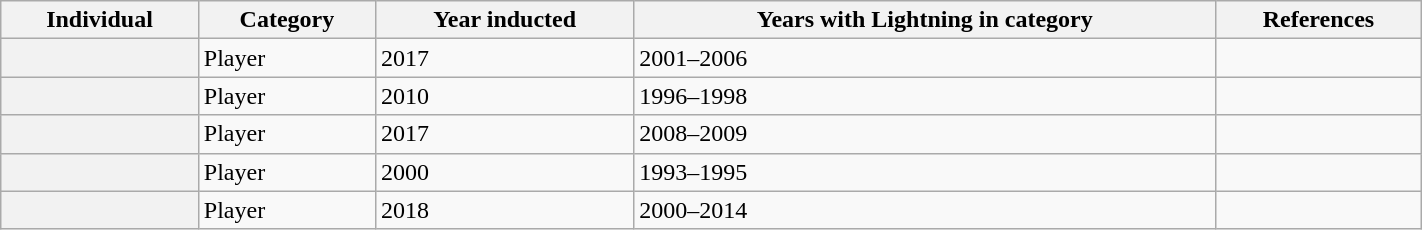<table class="wikitable sortable" width="75%">
<tr>
<th scope="col">Individual</th>
<th scope="col">Category</th>
<th scope="col">Year inducted</th>
<th scope="col">Years with Lightning in category</th>
<th scope="col" class="unsortable">References</th>
</tr>
<tr>
<th scope="row"><strong></strong></th>
<td>Player</td>
<td>2017</td>
<td>2001–2006</td>
<td></td>
</tr>
<tr>
<th scope="row"></th>
<td>Player</td>
<td>2010</td>
<td>1996–1998</td>
<td></td>
</tr>
<tr>
<th scope="row"></th>
<td>Player</td>
<td>2017</td>
<td>2008–2009</td>
<td></td>
</tr>
<tr>
<th scope="row"></th>
<td>Player</td>
<td>2000</td>
<td>1993–1995</td>
<td></td>
</tr>
<tr>
<th scope="row"><strong></strong></th>
<td>Player</td>
<td>2018</td>
<td>2000–2014</td>
<td></td>
</tr>
</table>
